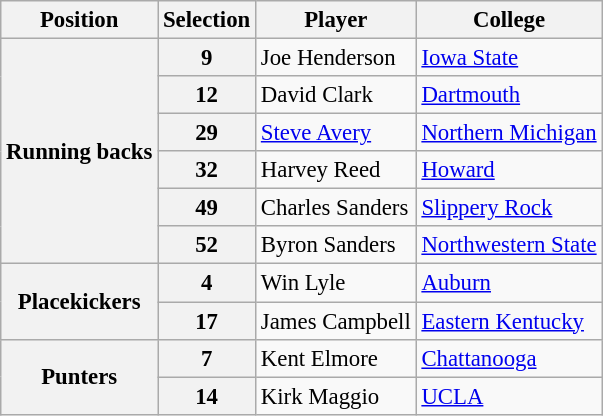<table class="wikitable" style="font-size: 95%;">
<tr>
<th>Position</th>
<th>Selection</th>
<th>Player</th>
<th>College</th>
</tr>
<tr>
<th rowspan=6>Running backs</th>
<th>9</th>
<td>Joe Henderson</td>
<td><a href='#'>Iowa State</a></td>
</tr>
<tr>
<th>12</th>
<td>David Clark</td>
<td><a href='#'>Dartmouth</a></td>
</tr>
<tr>
<th>29</th>
<td><a href='#'>Steve Avery</a></td>
<td><a href='#'>Northern Michigan</a></td>
</tr>
<tr>
<th>32</th>
<td>Harvey Reed</td>
<td><a href='#'>Howard</a></td>
</tr>
<tr>
<th>49</th>
<td>Charles Sanders</td>
<td><a href='#'>Slippery Rock</a></td>
</tr>
<tr>
<th>52</th>
<td>Byron Sanders</td>
<td><a href='#'>Northwestern State</a></td>
</tr>
<tr>
<th rowspan=2>Placekickers</th>
<th>4</th>
<td>Win Lyle</td>
<td><a href='#'>Auburn</a></td>
</tr>
<tr>
<th>17</th>
<td>James Campbell</td>
<td><a href='#'>Eastern Kentucky</a></td>
</tr>
<tr>
<th rowspan=2>Punters</th>
<th>7</th>
<td>Kent Elmore</td>
<td><a href='#'>Chattanooga</a></td>
</tr>
<tr>
<th>14</th>
<td>Kirk Maggio</td>
<td><a href='#'>UCLA</a></td>
</tr>
</table>
